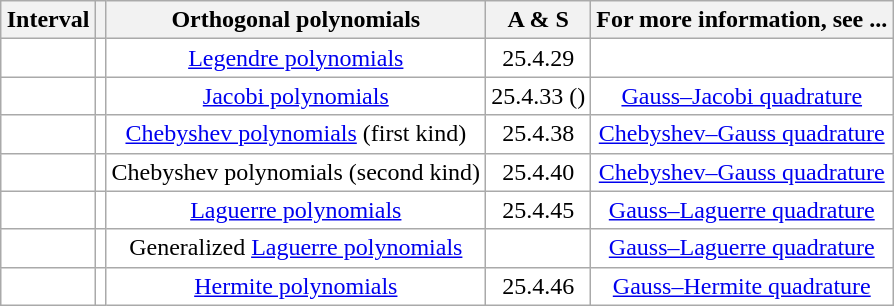<table class="wikitable" style="margin:auto; background:white; text-align:center;">
<tr>
<th>Interval</th>
<th></th>
<th>Orthogonal polynomials</th>
<th>A & S</th>
<th>For more information, see ...</th>
</tr>
<tr>
<td></td>
<td></td>
<td><a href='#'>Legendre polynomials</a></td>
<td>25.4.29</td>
<td></td>
</tr>
<tr>
<td></td>
<td></td>
<td><a href='#'>Jacobi polynomials</a></td>
<td>25.4.33 ()</td>
<td><a href='#'>Gauss–Jacobi quadrature</a></td>
</tr>
<tr>
<td></td>
<td></td>
<td><a href='#'>Chebyshev polynomials</a> (first kind)</td>
<td>25.4.38</td>
<td><a href='#'>Chebyshev–Gauss quadrature</a></td>
</tr>
<tr>
<td></td>
<td></td>
<td>Chebyshev polynomials (second kind)</td>
<td>25.4.40</td>
<td><a href='#'>Chebyshev–Gauss quadrature</a></td>
</tr>
<tr>
<td></td>
<td></td>
<td><a href='#'>Laguerre polynomials</a></td>
<td>25.4.45</td>
<td><a href='#'>Gauss–Laguerre quadrature</a></td>
</tr>
<tr>
<td></td>
<td></td>
<td>Generalized <a href='#'>Laguerre polynomials</a></td>
<td></td>
<td><a href='#'>Gauss–Laguerre quadrature</a></td>
</tr>
<tr>
<td></td>
<td></td>
<td><a href='#'>Hermite polynomials</a></td>
<td>25.4.46</td>
<td><a href='#'>Gauss–Hermite quadrature</a></td>
</tr>
</table>
